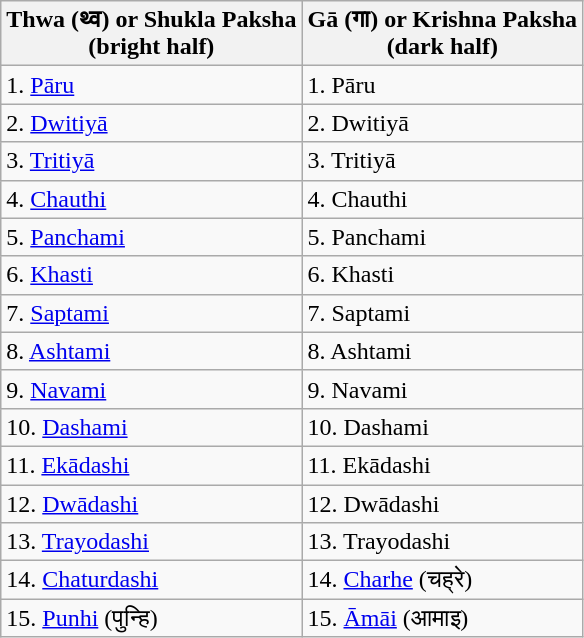<table class="wikitable">
<tr>
<th>Thwa (थ्व) or Shukla Paksha<br>(bright half)</th>
<th>Gā (गा) or Krishna Paksha<br>(dark half)</th>
</tr>
<tr>
<td>1. <a href='#'>Pāru</a></td>
<td>1. Pāru</td>
</tr>
<tr>
<td>2. <a href='#'>Dwitiyā</a></td>
<td>2. Dwitiyā</td>
</tr>
<tr>
<td>3. <a href='#'>Tritiyā</a></td>
<td>3. Tritiyā</td>
</tr>
<tr>
<td>4. <a href='#'>Chauthi</a></td>
<td>4. Chauthi</td>
</tr>
<tr>
<td>5. <a href='#'>Panchami</a></td>
<td>5. Panchami</td>
</tr>
<tr>
<td>6. <a href='#'>Khasti</a></td>
<td>6. Khasti</td>
</tr>
<tr>
<td>7. <a href='#'>Saptami</a></td>
<td>7. Saptami</td>
</tr>
<tr>
<td>8. <a href='#'>Ashtami</a></td>
<td>8. Ashtami</td>
</tr>
<tr>
<td>9. <a href='#'>Navami</a></td>
<td>9. Navami</td>
</tr>
<tr>
<td>10. <a href='#'>Dashami</a></td>
<td>10. Dashami</td>
</tr>
<tr>
<td>11. <a href='#'>Ekādashi</a></td>
<td>11. Ekādashi</td>
</tr>
<tr>
<td>12. <a href='#'>Dwādashi</a></td>
<td>12. Dwādashi</td>
</tr>
<tr>
<td>13. <a href='#'>Trayodashi</a></td>
<td>13. Trayodashi</td>
</tr>
<tr>
<td>14. <a href='#'>Chaturdashi</a></td>
<td>14. <a href='#'>Charhe</a> (चह्रे)</td>
</tr>
<tr>
<td>15. <a href='#'>Punhi</a> (पुन्हि)</td>
<td>15. <a href='#'>Āmāi</a> (आमाइ)</td>
</tr>
</table>
